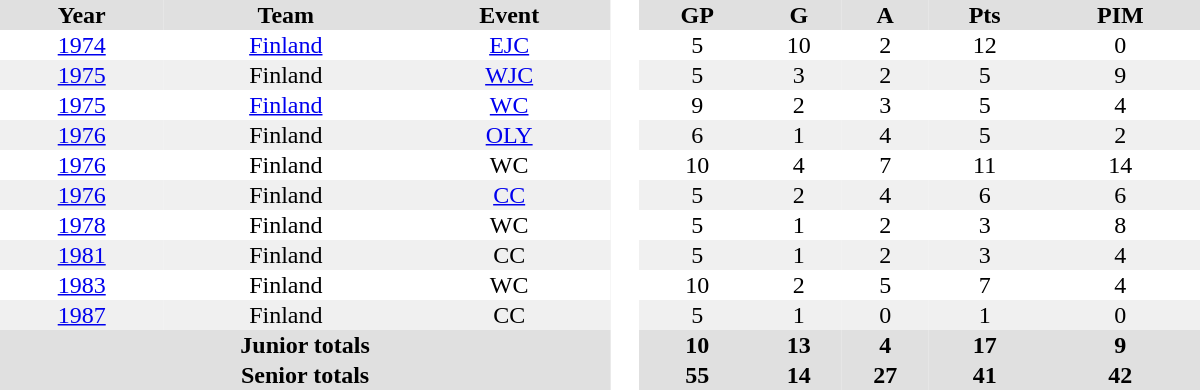<table border="0" cellpadding="1" cellspacing="0" style="text-align:center; width:50em">
<tr ALIGN="center" bgcolor="#e0e0e0">
<th>Year</th>
<th>Team</th>
<th>Event</th>
<th rowspan="99" bgcolor="#ffffff"> </th>
<th>GP</th>
<th>G</th>
<th>A</th>
<th>Pts</th>
<th>PIM</th>
</tr>
<tr>
<td><a href='#'>1974</a></td>
<td><a href='#'>Finland</a></td>
<td><a href='#'>EJC</a></td>
<td>5</td>
<td>10</td>
<td>2</td>
<td>12</td>
<td>0</td>
</tr>
<tr bgcolor="#f0f0f0">
<td><a href='#'>1975</a></td>
<td>Finland</td>
<td><a href='#'>WJC</a></td>
<td>5</td>
<td>3</td>
<td>2</td>
<td>5</td>
<td>9</td>
</tr>
<tr>
<td><a href='#'>1975</a></td>
<td><a href='#'>Finland</a></td>
<td><a href='#'>WC</a></td>
<td>9</td>
<td>2</td>
<td>3</td>
<td>5</td>
<td>4</td>
</tr>
<tr bgcolor="#f0f0f0">
<td><a href='#'>1976</a></td>
<td>Finland</td>
<td><a href='#'>OLY</a></td>
<td>6</td>
<td>1</td>
<td>4</td>
<td>5</td>
<td>2</td>
</tr>
<tr>
<td><a href='#'>1976</a></td>
<td>Finland</td>
<td>WC</td>
<td>10</td>
<td>4</td>
<td>7</td>
<td>11</td>
<td>14</td>
</tr>
<tr bgcolor="#f0f0f0">
<td><a href='#'>1976</a></td>
<td>Finland</td>
<td><a href='#'>CC</a></td>
<td>5</td>
<td>2</td>
<td>4</td>
<td>6</td>
<td>6</td>
</tr>
<tr>
<td><a href='#'>1978</a></td>
<td>Finland</td>
<td>WC</td>
<td>5</td>
<td>1</td>
<td>2</td>
<td>3</td>
<td>8</td>
</tr>
<tr bgcolor="#f0f0f0">
<td><a href='#'>1981</a></td>
<td>Finland</td>
<td>CC</td>
<td>5</td>
<td>1</td>
<td>2</td>
<td>3</td>
<td>4</td>
</tr>
<tr>
<td><a href='#'>1983</a></td>
<td>Finland</td>
<td>WC</td>
<td>10</td>
<td>2</td>
<td>5</td>
<td>7</td>
<td>4</td>
</tr>
<tr bgcolor="#f0f0f0">
<td><a href='#'>1987</a></td>
<td>Finland</td>
<td>CC</td>
<td>5</td>
<td>1</td>
<td>0</td>
<td>1</td>
<td>0</td>
</tr>
<tr bgcolor="#e0e0e0">
<th colspan=3>Junior totals</th>
<th>10</th>
<th>13</th>
<th>4</th>
<th>17</th>
<th>9</th>
</tr>
<tr bgcolor="#e0e0e0">
<th colspan=3>Senior totals</th>
<th>55</th>
<th>14</th>
<th>27</th>
<th>41</th>
<th>42</th>
</tr>
</table>
